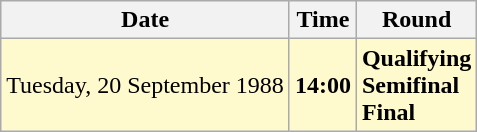<table class="wikitable">
<tr>
<th>Date</th>
<th>Time</th>
<th>Round</th>
</tr>
<tr style=background:lemonchiffon>
<td>Tuesday, 20 September 1988</td>
<td><strong>14:00</strong></td>
<td><strong>Qualifying</strong><br><strong>Semifinal</strong><br><strong>Final</strong></td>
</tr>
</table>
